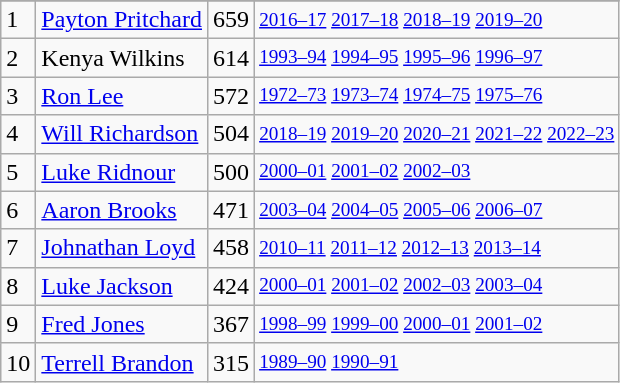<table class="wikitable">
<tr>
</tr>
<tr>
<td>1</td>
<td><a href='#'>Payton Pritchard</a></td>
<td>659</td>
<td style="font-size:80%;"><a href='#'>2016–17</a> <a href='#'>2017–18</a> <a href='#'>2018–19</a> <a href='#'>2019–20</a></td>
</tr>
<tr>
<td>2</td>
<td>Kenya Wilkins</td>
<td>614</td>
<td style="font-size:80%;"><a href='#'>1993–94</a> <a href='#'>1994–95</a> <a href='#'>1995–96</a> <a href='#'>1996–97</a></td>
</tr>
<tr>
<td>3</td>
<td><a href='#'>Ron Lee</a></td>
<td>572</td>
<td style="font-size:80%;"><a href='#'>1972–73</a> <a href='#'>1973–74</a> <a href='#'>1974–75</a> <a href='#'>1975–76</a></td>
</tr>
<tr>
<td>4</td>
<td><a href='#'>Will Richardson</a></td>
<td>504</td>
<td style="font-size:80%;"><a href='#'>2018–19</a> <a href='#'>2019–20</a> <a href='#'>2020–21</a> <a href='#'>2021–22</a> <a href='#'>2022–23</a></td>
</tr>
<tr>
<td>5</td>
<td><a href='#'>Luke Ridnour</a></td>
<td>500</td>
<td style="font-size:80%;"><a href='#'>2000–01</a> <a href='#'>2001–02</a> <a href='#'>2002–03</a></td>
</tr>
<tr>
<td>6</td>
<td><a href='#'>Aaron Brooks</a></td>
<td>471</td>
<td style="font-size:80%;"><a href='#'>2003–04</a> <a href='#'>2004–05</a> <a href='#'>2005–06</a> <a href='#'>2006–07</a></td>
</tr>
<tr>
<td>7</td>
<td><a href='#'>Johnathan Loyd</a></td>
<td>458</td>
<td style="font-size:80%;"><a href='#'>2010–11</a> <a href='#'>2011–12</a> <a href='#'>2012–13</a> <a href='#'>2013–14</a></td>
</tr>
<tr>
<td>8</td>
<td><a href='#'>Luke Jackson</a></td>
<td>424</td>
<td style="font-size:80%;"><a href='#'>2000–01</a> <a href='#'>2001–02</a> <a href='#'>2002–03</a> <a href='#'>2003–04</a></td>
</tr>
<tr>
<td>9</td>
<td><a href='#'>Fred Jones</a></td>
<td>367</td>
<td style="font-size:80%;"><a href='#'>1998–99</a> <a href='#'>1999–00</a> <a href='#'>2000–01</a> <a href='#'>2001–02</a></td>
</tr>
<tr>
<td>10</td>
<td><a href='#'>Terrell Brandon</a></td>
<td>315</td>
<td style="font-size:80%;"><a href='#'>1989–90</a> <a href='#'>1990–91</a></td>
</tr>
</table>
